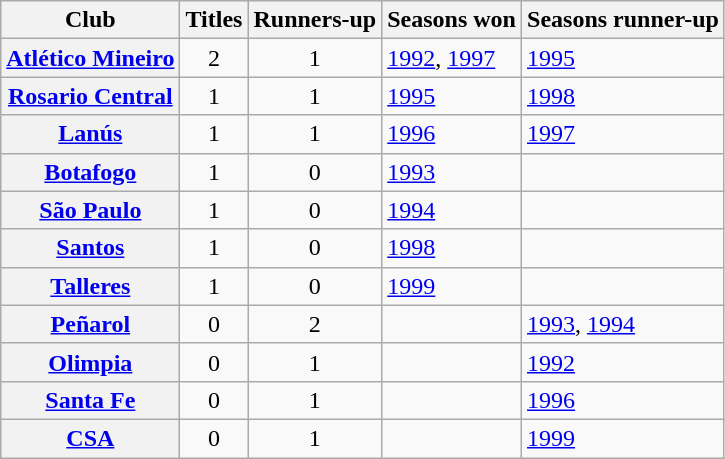<table class="wikitable sortable plainrowheaders">
<tr>
<th scope=col>Club</th>
<th scope=col>Titles</th>
<th scope=col>Runners-up</th>
<th scope=col>Seasons won</th>
<th scope=col>Seasons runner-up</th>
</tr>
<tr>
<th scope=row> <a href='#'>Atlético Mineiro</a></th>
<td align=center>2</td>
<td align=center>1</td>
<td><a href='#'>1992</a>, <a href='#'>1997</a></td>
<td><a href='#'>1995</a></td>
</tr>
<tr>
<th scope=row> <a href='#'>Rosario Central</a></th>
<td align=center>1</td>
<td align=center>1</td>
<td><a href='#'>1995</a></td>
<td><a href='#'>1998</a></td>
</tr>
<tr>
<th scope=row> <a href='#'>Lanús</a></th>
<td align=center>1</td>
<td align=center>1</td>
<td><a href='#'>1996</a></td>
<td><a href='#'>1997</a></td>
</tr>
<tr>
<th scope=row> <a href='#'>Botafogo</a></th>
<td align=center>1</td>
<td align=center>0</td>
<td><a href='#'>1993</a></td>
<td></td>
</tr>
<tr>
<th scope=row> <a href='#'>São Paulo</a></th>
<td align=center>1</td>
<td align=center>0</td>
<td><a href='#'>1994</a></td>
<td></td>
</tr>
<tr>
<th scope=row> <a href='#'>Santos</a></th>
<td align=center>1</td>
<td align=center>0</td>
<td><a href='#'>1998</a></td>
<td></td>
</tr>
<tr>
<th scope=row> <a href='#'>Talleres</a></th>
<td align=center>1</td>
<td align=center>0</td>
<td><a href='#'>1999</a></td>
<td></td>
</tr>
<tr>
<th scope=row> <a href='#'>Peñarol</a></th>
<td align=center>0</td>
<td align=center>2</td>
<td></td>
<td><a href='#'>1993</a>, <a href='#'>1994</a></td>
</tr>
<tr>
<th scope=row> <a href='#'>Olimpia</a></th>
<td align=center>0</td>
<td align=center>1</td>
<td></td>
<td><a href='#'>1992</a></td>
</tr>
<tr>
<th scope=row> <a href='#'>Santa Fe</a></th>
<td align=center>0</td>
<td align=center>1</td>
<td></td>
<td><a href='#'>1996</a></td>
</tr>
<tr>
<th scope=row> <a href='#'>CSA</a></th>
<td align=center>0</td>
<td align=center>1</td>
<td></td>
<td><a href='#'>1999</a></td>
</tr>
</table>
